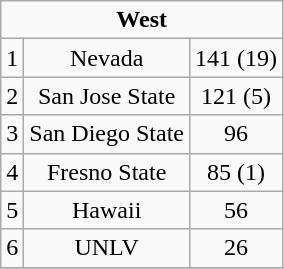<table class="wikitable" style="display: inline-table">
<tr align="center">
<td align="center" Colspan="3"><strong>West</strong><br></td>
</tr>
<tr align="center">
<td>1</td>
<td>Nevada</td>
<td>141 (19)</td>
</tr>
<tr align="center">
<td>2</td>
<td>San Jose State</td>
<td>121 (5)</td>
</tr>
<tr align="center">
<td>3</td>
<td>San Diego State</td>
<td>96</td>
</tr>
<tr align="center">
<td>4</td>
<td>Fresno State</td>
<td>85 (1)</td>
</tr>
<tr align="center">
<td>5</td>
<td>Hawaii</td>
<td>56</td>
</tr>
<tr align="center">
<td>6</td>
<td>UNLV</td>
<td>26</td>
</tr>
<tr>
</tr>
</table>
